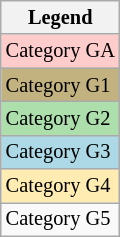<table class="wikitable" style="font-size:85%;">
<tr>
<th>Legend</th>
</tr>
<tr bgcolor="#FFCCCC">
<td>Category GA</td>
</tr>
<tr bgcolor="#C2B280">
<td>Category G1</td>
</tr>
<tr bgcolor="#ADDFAD">
<td>Category G2</td>
</tr>
<tr bgcolor="lightblue">
<td>Category G3</td>
</tr>
<tr bgcolor="#ffecb2">
<td>Category G4</td>
</tr>
<tr>
<td>Category G5</td>
</tr>
</table>
